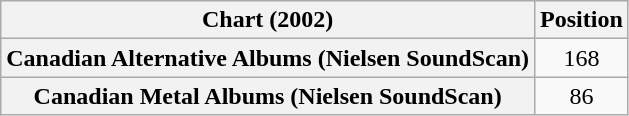<table class="wikitable plainrowheaders">
<tr>
<th>Chart (2002)</th>
<th>Position</th>
</tr>
<tr>
<th scope="row">Canadian Alternative Albums (Nielsen SoundScan)</th>
<td align=center>168</td>
</tr>
<tr>
<th scope="row">Canadian Metal Albums (Nielsen SoundScan)</th>
<td align=center>86</td>
</tr>
</table>
